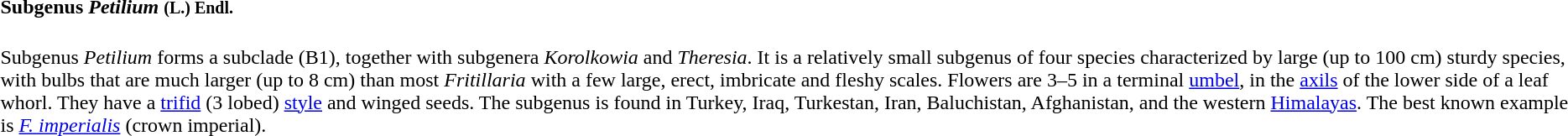<table>
<tr>
<td><br><h4>Subgenus <em>Petilium</em> <small>(L.) Endl.</small></h4>Subgenus <em>Petilium</em> forms a subclade (B1), together with subgenera <em>Korolkowia</em> and <em>Theresia</em>. It is a relatively small subgenus of four species characterized by large (up to 100 cm) sturdy species, with bulbs that are much larger (up to 8 cm) than most <em>Fritillaria</em> with a few large, erect, imbricate and fleshy scales. Flowers are 3–5 in a terminal <a href='#'>umbel</a>, in the <a href='#'>axils</a> of the lower side of a leaf whorl. They have a <a href='#'>trifid</a> (3 lobed) <a href='#'>style</a> and winged seeds. The subgenus is found in Turkey, Iraq, Turkestan, Iran, Baluchistan, Afghanistan, and the western <a href='#'>Himalayas</a>. The best known example is <em><a href='#'>F. imperialis</a></em> (crown imperial).</td>
</tr>
</table>
